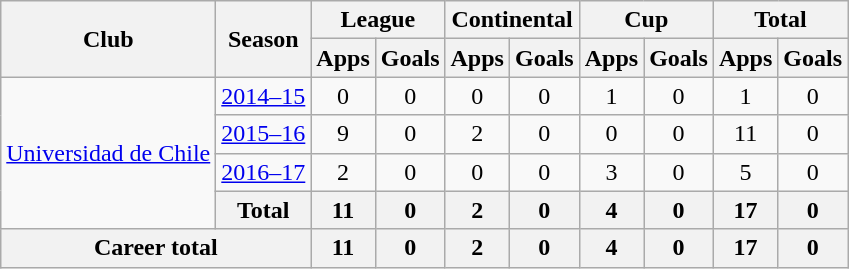<table class="wikitable" style="text-align: center;">
<tr>
<th rowspan="2">Club</th>
<th rowspan="2">Season</th>
<th colspan="2">League</th>
<th colspan="2">Continental</th>
<th colspan="2">Cup</th>
<th colspan="2">Total</th>
</tr>
<tr>
<th>Apps</th>
<th>Goals</th>
<th>Apps</th>
<th>Goals</th>
<th>Apps</th>
<th>Goals</th>
<th>Apps</th>
<th>Goals</th>
</tr>
<tr>
<td rowspan="4"><a href='#'>Universidad de Chile</a></td>
<td><a href='#'>2014–15</a></td>
<td>0</td>
<td>0</td>
<td>0</td>
<td>0</td>
<td>1</td>
<td>0</td>
<td>1</td>
<td>0</td>
</tr>
<tr>
<td><a href='#'>2015–16</a></td>
<td>9</td>
<td>0</td>
<td>2</td>
<td>0</td>
<td>0</td>
<td>0</td>
<td>11</td>
<td>0</td>
</tr>
<tr>
<td><a href='#'>2016–17</a></td>
<td>2</td>
<td>0</td>
<td>0</td>
<td>0</td>
<td>3</td>
<td>0</td>
<td>5</td>
<td>0</td>
</tr>
<tr>
<th>Total</th>
<th>11</th>
<th>0</th>
<th>2</th>
<th>0</th>
<th>4</th>
<th>0</th>
<th>17</th>
<th>0</th>
</tr>
<tr>
<th colspan="2">Career total</th>
<th>11</th>
<th>0</th>
<th>2</th>
<th>0</th>
<th>4</th>
<th>0</th>
<th>17</th>
<th>0</th>
</tr>
</table>
